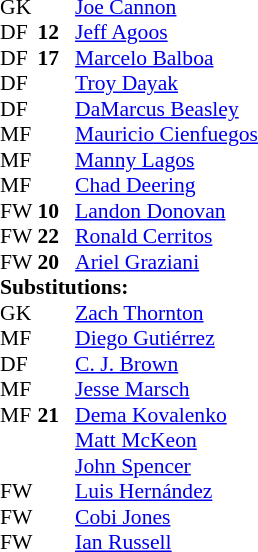<table style="font-size:90%; margin:0.2em auto;" cellspacing="0" cellpadding="0">
<tr>
<th width="25"></th>
<th width="25"></th>
</tr>
<tr>
<td>GK</td>
<td></td>
<td> <a href='#'>Joe Cannon</a></td>
<td></td>
<td></td>
</tr>
<tr>
<td>DF</td>
<td><strong>12</strong></td>
<td> <a href='#'>Jeff Agoos</a></td>
<td></td>
<td></td>
</tr>
<tr>
<td>DF</td>
<td><strong>17</strong></td>
<td> <a href='#'>Marcelo Balboa</a></td>
<td></td>
<td></td>
</tr>
<tr>
<td>DF</td>
<td></td>
<td> <a href='#'>Troy Dayak</a></td>
</tr>
<tr>
<td>DF</td>
<td></td>
<td> <a href='#'>DaMarcus Beasley</a></td>
<td></td>
<td></td>
</tr>
<tr>
<td>MF</td>
<td></td>
<td> <a href='#'>Mauricio Cienfuegos</a></td>
<td></td>
<td></td>
</tr>
<tr>
<td>MF</td>
<td></td>
<td> <a href='#'>Manny Lagos</a></td>
<td></td>
<td></td>
</tr>
<tr>
<td>MF</td>
<td></td>
<td> <a href='#'>Chad Deering</a></td>
<td></td>
<td></td>
</tr>
<tr>
<td>FW</td>
<td><strong>10</strong></td>
<td> <a href='#'>Landon Donovan</a></td>
<td></td>
<td></td>
</tr>
<tr>
<td>FW</td>
<td><strong>22</strong></td>
<td> <a href='#'>Ronald Cerritos</a></td>
<td></td>
<td></td>
</tr>
<tr>
<td>FW</td>
<td><strong>20</strong></td>
<td> <a href='#'>Ariel Graziani</a></td>
<td></td>
<td></td>
</tr>
<tr>
<td colspan=3><strong>Substitutions:</strong></td>
</tr>
<tr>
<td>GK</td>
<td></td>
<td> <a href='#'>Zach Thornton</a></td>
<td></td>
<td></td>
</tr>
<tr>
<td>MF</td>
<td></td>
<td> <a href='#'>Diego Gutiérrez</a></td>
<td></td>
<td></td>
</tr>
<tr>
<td>DF</td>
<td></td>
<td> <a href='#'>C. J. Brown</a></td>
<td></td>
<td></td>
</tr>
<tr>
<td>MF</td>
<td></td>
<td> <a href='#'>Jesse Marsch</a></td>
<td></td>
<td></td>
</tr>
<tr>
<td>MF</td>
<td><strong>21</strong></td>
<td> <a href='#'>Dema Kovalenko</a></td>
<td></td>
<td></td>
</tr>
<tr>
<td></td>
<td></td>
<td> <a href='#'>Matt McKeon</a></td>
<td></td>
<td></td>
</tr>
<tr>
<td></td>
<td></td>
<td> <a href='#'>John Spencer</a></td>
<td></td>
<td></td>
</tr>
<tr>
<td>FW</td>
<td></td>
<td> <a href='#'>Luis Hernández</a></td>
<td></td>
<td></td>
</tr>
<tr>
<td>FW</td>
<td></td>
<td> <a href='#'>Cobi Jones</a></td>
<td></td>
<td></td>
</tr>
<tr>
<td>FW</td>
<td></td>
<td> <a href='#'>Ian Russell</a></td>
<td></td>
<td></td>
</tr>
</table>
